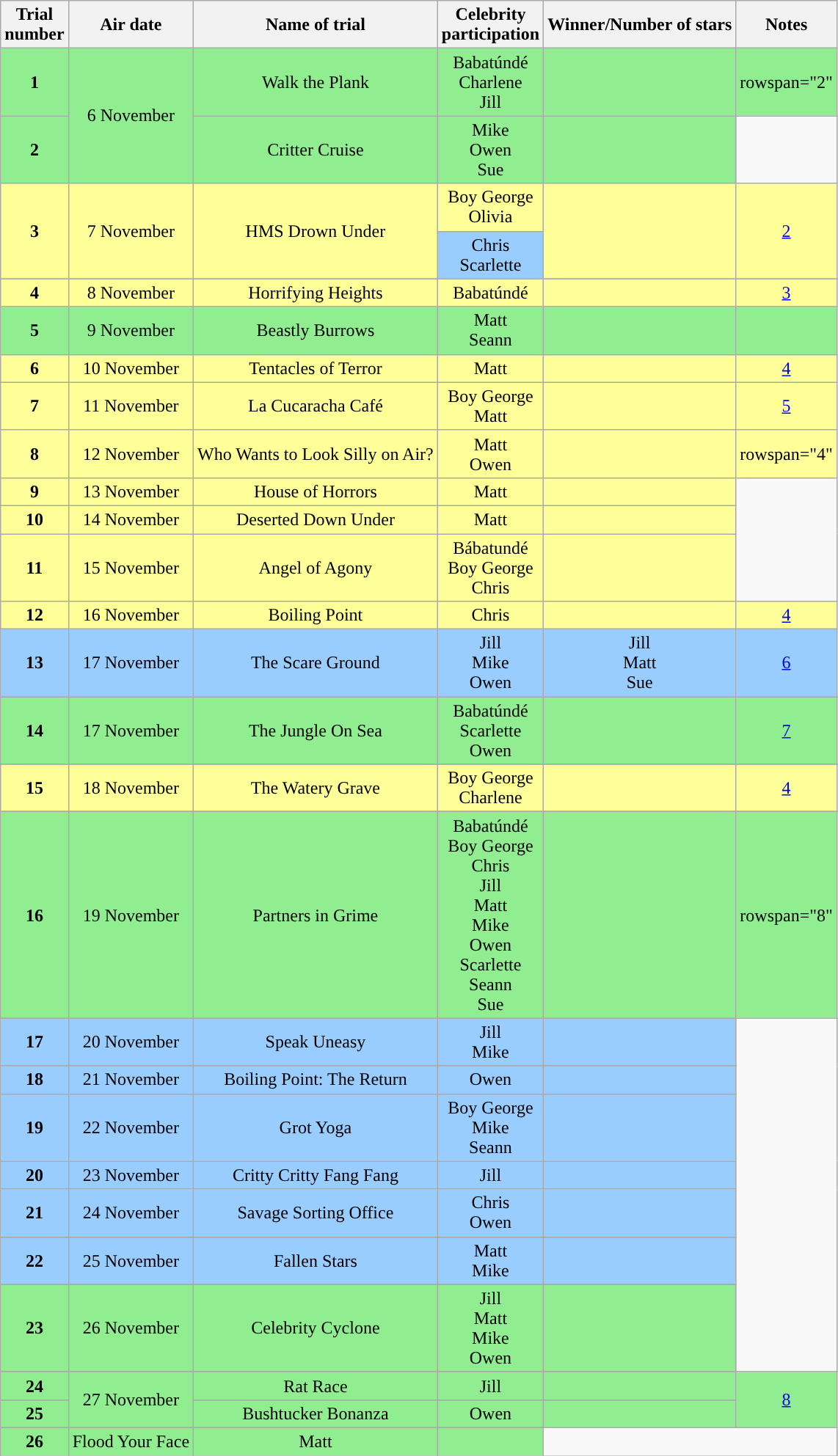<table class=wikitable style="text-align:center">
<tr>
<th scope="col">Trial<br>number</th>
<th scope="col">Air date</th>
<th scope="col">Name of trial</th>
<th scope="col">Celebrity<br>participation</th>
<th scope="col">Winner/Number of stars</th>
<th scope="col">Notes</th>
</tr>
<tr style="background:lightgreen;">
<td><strong>1</strong></td>
<td rowspan=2>6 November</td>
<td>Walk the Plank</td>
<td>Babatúndé<br>Charlene<br>Jill</td>
<td></td>
<td>rowspan="2" </td>
</tr>
<tr style="background:lightgreen;">
<td><strong>2</strong></td>
<td>Critter Cruise</td>
<td>Mike<br>Owen<br>Sue</td>
<td></td>
</tr>
<tr style="background:#ff9;">
<td rowspan=2><strong>3</strong></td>
<td rowspan=2>7 November</td>
<td rowspan=2>HMS Drown Under</td>
<td>Boy George<br>Olivia</td>
<td rowspan=2></td>
<td rowspan=2><a href='#'>2</a></td>
</tr>
<tr style="background:#99CCFF;">
<td>Chris<br>Scarlette</td>
</tr>
<tr>
</tr>
<tr style="background:#ff9;">
<td><strong>4</strong></td>
<td>8 November</td>
<td>Horrifying Heights</td>
<td>Babatúndé</td>
<td></td>
<td><a href='#'>3</a></td>
</tr>
<tr style="background:lightgreen;">
<td><strong>5</strong></td>
<td>9 November</td>
<td>Beastly Burrows</td>
<td>Matt<br>Seann</td>
<td></td>
<td></td>
</tr>
<tr style="background:#ff9;">
<td><strong>6</strong></td>
<td>10 November</td>
<td>Tentacles of Terror</td>
<td>Matt</td>
<td></td>
<td><a href='#'>4</a></td>
</tr>
<tr style="background:#ff9;">
<td><strong>7</strong></td>
<td>11 November</td>
<td>La Cucaracha Café</td>
<td>Boy George<br>Matt</td>
<td></td>
<td><a href='#'>5</a></td>
</tr>
<tr style="background:#ff9;">
<td><strong>8</strong></td>
<td>12 November</td>
<td>Who Wants to Look Silly on Air?</td>
<td>Matt<br>Owen</td>
<td></td>
<td>rowspan="4" </td>
</tr>
<tr style="background:#ff9;">
<td><strong>9</strong></td>
<td>13 November</td>
<td>House of Horrors</td>
<td>Matt</td>
<td></td>
</tr>
<tr style="background:#ff9;">
<td><strong>10</strong></td>
<td>14 November</td>
<td>Deserted Down Under</td>
<td>Matt</td>
<td></td>
</tr>
<tr style="background:#ff9;">
<td><strong>11</strong></td>
<td>15 November</td>
<td>Angel of Agony</td>
<td>Bábatundé<br>Boy George<br>Chris</td>
<td></td>
</tr>
<tr style="background:#ff9;">
<td><strong>12</strong></td>
<td>16 November</td>
<td>Boiling Point</td>
<td>Chris</td>
<td></td>
<td><a href='#'>4</a></td>
</tr>
<tr style="background:#99ccff;">
<td><strong>13</strong></td>
<td>17 November</td>
<td>The Scare Ground</td>
<td>Jill<br>Mike<br>Owen</td>
<td>Jill<br>Matt<br>Sue</td>
<td><a href='#'>6</a></td>
</tr>
<tr>
</tr>
<tr style="background:lightgreen;">
<td><strong>14</strong></td>
<td>17 November</td>
<td>The Jungle On Sea</td>
<td>Babatúndé<br>Scarlette<br>Owen</td>
<td></td>
<td><a href='#'>7</a></td>
</tr>
<tr>
</tr>
<tr style="background:#ff9;">
<td><strong>15</strong></td>
<td>18 November</td>
<td>The Watery Grave</td>
<td>Boy George <br> Charlene</td>
<td></td>
<td><a href='#'>4</a></td>
</tr>
<tr>
</tr>
<tr style="background:lightgreen;">
<td><strong>16</strong></td>
<td>19 November</td>
<td>Partners in Grime</td>
<td>Babatúndé<br> Boy George <br> Chris<br> Jill<br> Matt<br>Mike<br> Owen <br>Scarlette<br> Seann<br> Sue</td>
<td></td>
<td>rowspan="8" </td>
</tr>
<tr>
</tr>
<tr style="background:#99ccff;">
<td><strong>17</strong></td>
<td>20 November</td>
<td>Speak Uneasy</td>
<td>Jill<br>Mike</td>
<td></td>
</tr>
<tr>
</tr>
<tr style="background:#99ccff;">
<td><strong>18</strong></td>
<td>21 November</td>
<td>Boiling Point: The Return</td>
<td>Owen</td>
<td></td>
</tr>
<tr style="background:#99ccff;">
<td><strong>19</strong></td>
<td>22 November</td>
<td>Grot Yoga</td>
<td>Boy George<br>Mike<br>Seann</td>
<td></td>
</tr>
<tr style="background:#99ccff;">
<td><strong>20</strong></td>
<td>23 November</td>
<td>Critty Critty Fang Fang</td>
<td>Jill</td>
<td></td>
</tr>
<tr style="background:#99ccff;">
<td><strong>21</strong></td>
<td>24 November</td>
<td>Savage Sorting Office</td>
<td>Chris<br>Owen</td>
<td></td>
</tr>
<tr>
</tr>
<tr style="background:#99ccff;">
<td><strong>22</strong></td>
<td>25 November</td>
<td>Fallen Stars</td>
<td>Matt<br>Mike</td>
<td></td>
</tr>
<tr>
</tr>
<tr style="background:lightgreen;">
<td><strong>23</strong></td>
<td>26 November</td>
<td>Celebrity Cyclone</td>
<td>Jill<br>Matt<br>Mike<br>Owen</td>
<td></td>
</tr>
<tr>
</tr>
<tr style="background:lightgreen;">
<td><strong>24</strong></td>
<td Rowspan=3>27 November</td>
<td>Rat Race</td>
<td>Jill</td>
<td></td>
<td Rowspan=3><a href='#'>8</a></td>
</tr>
<tr>
</tr>
<tr style="background:lightgreen;">
<td><strong>25</strong></td>
<td>Bushtucker Bonanza</td>
<td>Owen</td>
<td></td>
</tr>
<tr>
</tr>
<tr style="background:lightgreen;">
<td><strong>26</strong></td>
<td>Flood Your Face</td>
<td>Matt</td>
<td></td>
</tr>
</table>
